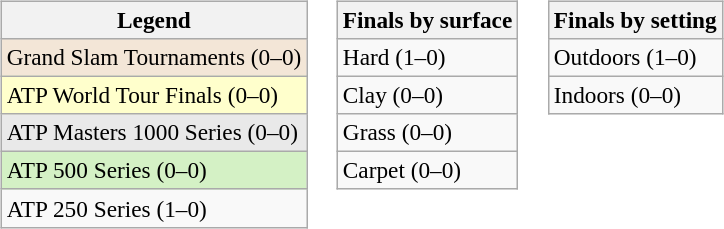<table>
<tr valign=top>
<td><br><table class=wikitable style=font-size:97%>
<tr>
<th>Legend</th>
</tr>
<tr style="background:#f3e6d7;">
<td>Grand Slam Tournaments (0–0)</td>
</tr>
<tr style="background:#ffc;">
<td>ATP World Tour Finals (0–0)</td>
</tr>
<tr style="background:#e9e9e9;">
<td>ATP Masters 1000 Series (0–0)</td>
</tr>
<tr style="background:#d4f1c5;">
<td>ATP 500 Series (0–0)</td>
</tr>
<tr>
<td>ATP 250 Series (1–0)</td>
</tr>
</table>
</td>
<td><br><table class=wikitable style=font-size:97%>
<tr>
<th>Finals by surface</th>
</tr>
<tr>
<td>Hard (1–0)</td>
</tr>
<tr>
<td>Clay (0–0)</td>
</tr>
<tr>
<td>Grass (0–0)</td>
</tr>
<tr>
<td>Carpet (0–0)</td>
</tr>
</table>
</td>
<td><br><table class=wikitable style=font-size:97%>
<tr>
<th>Finals by setting</th>
</tr>
<tr>
<td>Outdoors (1–0)</td>
</tr>
<tr>
<td>Indoors (0–0)</td>
</tr>
</table>
</td>
</tr>
</table>
